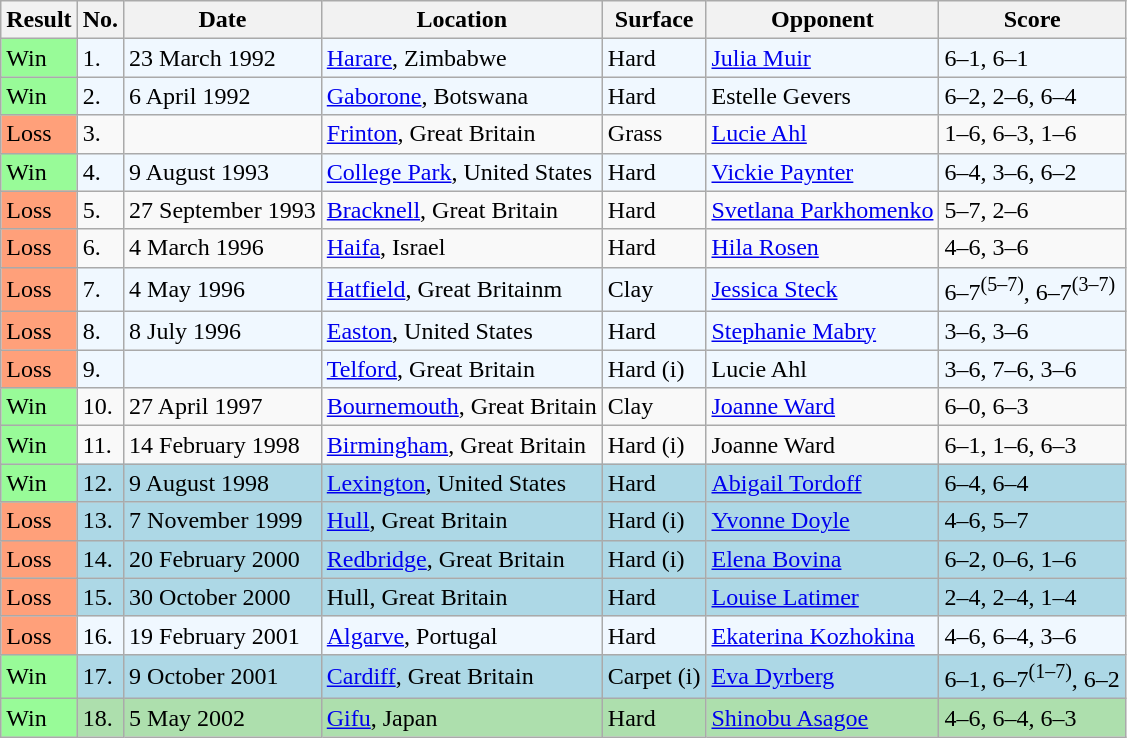<table class="sortable wikitable">
<tr>
<th>Result</th>
<th>No.</th>
<th>Date</th>
<th>Location</th>
<th>Surface</th>
<th>Opponent</th>
<th>Score</th>
</tr>
<tr style="background:#f0f8ff;">
<td style="background:#98fb98;">Win</td>
<td>1.</td>
<td>23 March 1992</td>
<td><a href='#'>Harare</a>, Zimbabwe</td>
<td>Hard</td>
<td> <a href='#'>Julia Muir</a></td>
<td>6–1, 6–1</td>
</tr>
<tr style="background:#f0f8ff;">
<td style="background:#98fb98;">Win</td>
<td>2.</td>
<td>6 April 1992</td>
<td><a href='#'>Gaborone</a>, Botswana</td>
<td>Hard</td>
<td> Estelle Gevers</td>
<td>6–2, 2–6, 6–4</td>
</tr>
<tr>
<td style="background:#ffa07a;">Loss</td>
<td>3.</td>
<td></td>
<td><a href='#'>Frinton</a>, Great Britain</td>
<td>Grass</td>
<td> <a href='#'>Lucie Ahl</a></td>
<td>1–6, 6–3, 1–6</td>
</tr>
<tr style="background:#f0f8ff;">
<td style="background:#98fb98;">Win</td>
<td>4.</td>
<td>9 August 1993</td>
<td><a href='#'>College Park</a>, United States</td>
<td>Hard</td>
<td> <a href='#'>Vickie Paynter</a></td>
<td>6–4, 3–6, 6–2</td>
</tr>
<tr>
<td style="background:#ffa07a;">Loss</td>
<td>5.</td>
<td>27 September 1993</td>
<td><a href='#'>Bracknell</a>, Great Britain</td>
<td>Hard</td>
<td> <a href='#'>Svetlana Parkhomenko</a></td>
<td>5–7, 2–6</td>
</tr>
<tr>
<td style="background:#ffa07a;">Loss</td>
<td>6.</td>
<td>4 March 1996</td>
<td><a href='#'>Haifa</a>, Israel</td>
<td>Hard</td>
<td> <a href='#'>Hila Rosen</a></td>
<td>4–6, 3–6</td>
</tr>
<tr style="background:#f0f8ff;">
<td style="background:#ffa07a;">Loss</td>
<td>7.</td>
<td>4 May 1996</td>
<td><a href='#'>Hatfield</a>, Great Britainm</td>
<td>Clay</td>
<td> <a href='#'>Jessica Steck</a></td>
<td>6–7<sup>(5–7)</sup>, 6–7<sup>(3–7)</sup></td>
</tr>
<tr style="background:#f0f8ff;">
<td style="background:#ffa07a;">Loss</td>
<td>8.</td>
<td>8 July 1996</td>
<td><a href='#'>Easton</a>, United States</td>
<td>Hard</td>
<td> <a href='#'>Stephanie Mabry</a></td>
<td>3–6, 3–6</td>
</tr>
<tr style="background:#f0f8ff;">
<td style="background:#ffa07a;">Loss</td>
<td>9.</td>
<td></td>
<td><a href='#'>Telford</a>, Great Britain</td>
<td>Hard (i)</td>
<td> Lucie Ahl</td>
<td>3–6, 7–6, 3–6</td>
</tr>
<tr>
<td style="background:#98fb98;">Win</td>
<td>10.</td>
<td>27 April 1997</td>
<td><a href='#'>Bournemouth</a>, Great Britain</td>
<td>Clay</td>
<td> <a href='#'>Joanne Ward</a></td>
<td>6–0, 6–3</td>
</tr>
<tr>
<td style="background:#98fb98;">Win</td>
<td>11.</td>
<td>14 February 1998</td>
<td><a href='#'>Birmingham</a>, Great Britain</td>
<td>Hard (i)</td>
<td> Joanne Ward</td>
<td>6–1, 1–6, 6–3</td>
</tr>
<tr style="background:lightblue;">
<td style="background:#98fb98;">Win</td>
<td>12.</td>
<td>9 August 1998</td>
<td><a href='#'>Lexington</a>, United States</td>
<td>Hard</td>
<td> <a href='#'>Abigail Tordoff</a></td>
<td>6–4, 6–4</td>
</tr>
<tr style="background:lightblue;">
<td style="background:#ffa07a;">Loss</td>
<td>13.</td>
<td>7 November 1999</td>
<td><a href='#'>Hull</a>, Great Britain</td>
<td>Hard (i)</td>
<td> <a href='#'>Yvonne Doyle</a></td>
<td>4–6, 5–7</td>
</tr>
<tr style="background:lightblue;">
<td style="background:#ffa07a;">Loss</td>
<td>14.</td>
<td>20 February 2000</td>
<td><a href='#'>Redbridge</a>, Great Britain</td>
<td>Hard (i)</td>
<td> <a href='#'>Elena Bovina</a></td>
<td>6–2, 0–6, 1–6</td>
</tr>
<tr style="background:lightblue;">
<td style="background:#ffa07a;">Loss</td>
<td>15.</td>
<td>30 October 2000</td>
<td>Hull, Great Britain</td>
<td>Hard</td>
<td> <a href='#'>Louise Latimer</a></td>
<td>2–4, 2–4, 1–4</td>
</tr>
<tr style="background:#f0f8ff;">
<td style="background:#ffa07a;">Loss</td>
<td>16.</td>
<td>19 February 2001</td>
<td><a href='#'>Algarve</a>, Portugal</td>
<td>Hard</td>
<td> <a href='#'>Ekaterina Kozhokina</a></td>
<td>4–6, 6–4, 3–6</td>
</tr>
<tr style="background:lightblue;">
<td style="background:#98fb98;">Win</td>
<td>17.</td>
<td>9 October 2001</td>
<td><a href='#'>Cardiff</a>, Great Britain</td>
<td>Carpet (i)</td>
<td> <a href='#'>Eva Dyrberg</a></td>
<td>6–1, 6–7<sup>(1–7)</sup>, 6–2</td>
</tr>
<tr style="background:#addfad;">
<td style="background:#98fb98;">Win</td>
<td>18.</td>
<td>5 May 2002</td>
<td><a href='#'>Gifu</a>, Japan</td>
<td>Hard</td>
<td> <a href='#'>Shinobu Asagoe</a></td>
<td>4–6, 6–4, 6–3</td>
</tr>
</table>
